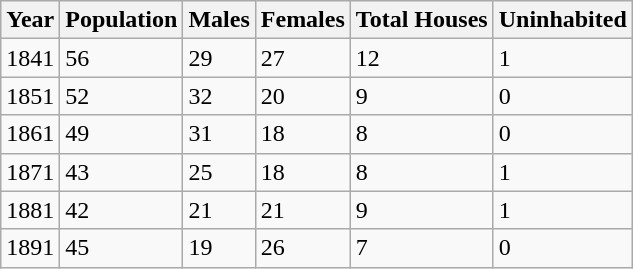<table class="wikitable">
<tr>
<th>Year</th>
<th>Population</th>
<th>Males</th>
<th>Females</th>
<th>Total Houses</th>
<th>Uninhabited</th>
</tr>
<tr>
<td>1841</td>
<td>56</td>
<td>29</td>
<td>27</td>
<td>12</td>
<td>1</td>
</tr>
<tr>
<td>1851</td>
<td>52</td>
<td>32</td>
<td>20</td>
<td>9</td>
<td>0</td>
</tr>
<tr>
<td>1861</td>
<td>49</td>
<td>31</td>
<td>18</td>
<td>8</td>
<td>0</td>
</tr>
<tr>
<td>1871</td>
<td>43</td>
<td>25</td>
<td>18</td>
<td>8</td>
<td>1</td>
</tr>
<tr>
<td>1881</td>
<td>42</td>
<td>21</td>
<td>21</td>
<td>9</td>
<td>1</td>
</tr>
<tr>
<td>1891</td>
<td>45</td>
<td>19</td>
<td>26</td>
<td>7</td>
<td>0</td>
</tr>
</table>
